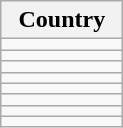<table class="wikitable sortable">
<tr>
<th width=80%>Country</th>
</tr>
<tr>
<td></td>
</tr>
<tr>
<td></td>
</tr>
<tr>
<td></td>
</tr>
<tr>
<td></td>
</tr>
<tr>
<td></td>
</tr>
<tr>
<td></td>
</tr>
<tr>
<td></td>
</tr>
<tr>
<td></td>
</tr>
</table>
